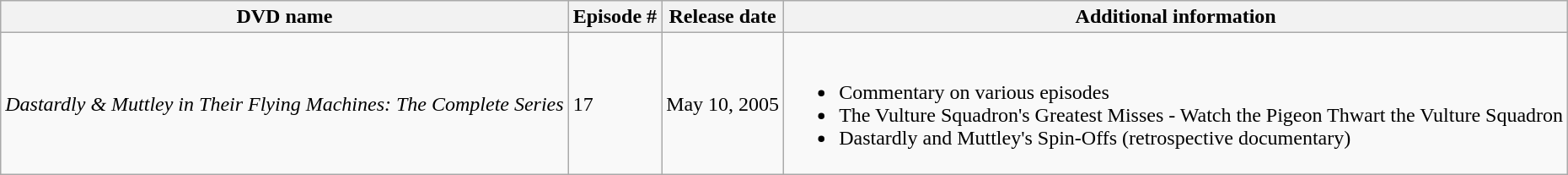<table class="wikitable">
<tr>
<th>DVD name</th>
<th>Episode #</th>
<th>Release date</th>
<th>Additional information</th>
</tr>
<tr>
<td><em>Dastardly & Muttley in Their Flying Machines: The Complete Series</em></td>
<td>17</td>
<td>May 10, 2005</td>
<td><br><ul><li>Commentary on various episodes</li><li>The Vulture Squadron's Greatest Misses - Watch the Pigeon Thwart the Vulture Squadron</li><li>Dastardly and Muttley's Spin-Offs (retrospective documentary)</li></ul></td>
</tr>
</table>
